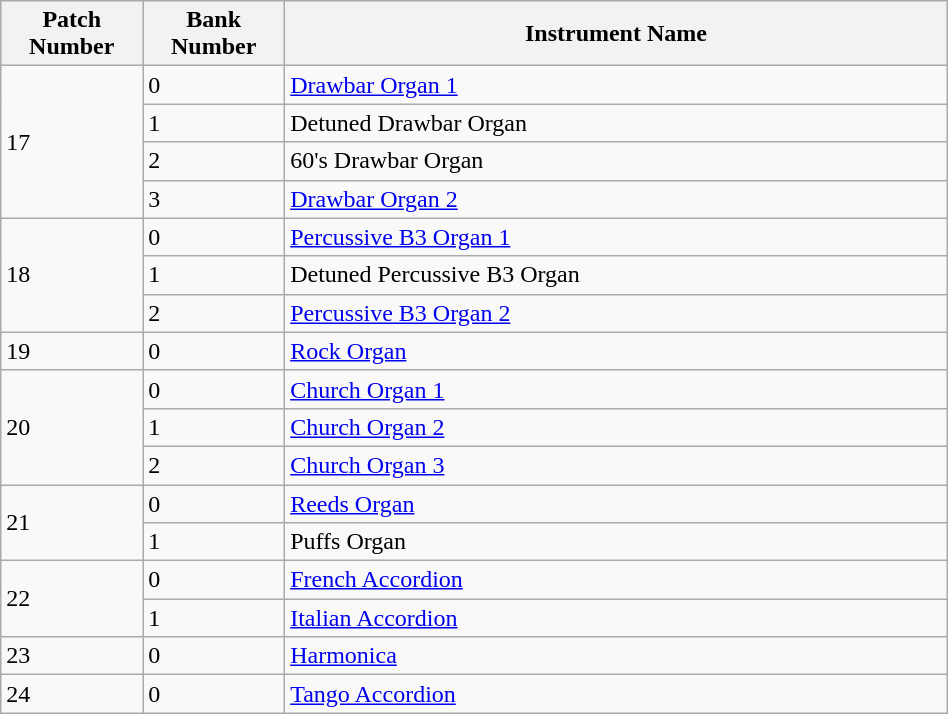<table width="50%" class="wikitable">
<tr>
<th width="15%">Patch Number</th>
<th width="15%">Bank Number</th>
<th width="70%">Instrument Name</th>
</tr>
<tr>
<td rowspan=4 width="15%">17</td>
<td width="15%">0</td>
<td><a href='#'>Drawbar Organ 1</a></td>
</tr>
<tr>
<td width="15%">1</td>
<td>Detuned Drawbar Organ</td>
</tr>
<tr>
<td width="15%">2</td>
<td>60's Drawbar Organ</td>
</tr>
<tr>
<td width="15%">3</td>
<td><a href='#'>Drawbar Organ 2</a></td>
</tr>
<tr>
<td rowspan=3 width="15%">18</td>
<td width="15%">0</td>
<td><a href='#'>Percussive B3 Organ 1</a></td>
</tr>
<tr>
<td width="15%">1</td>
<td>Detuned Percussive B3 Organ</td>
</tr>
<tr>
<td width="15%">2</td>
<td><a href='#'>Percussive B3 Organ 2</a></td>
</tr>
<tr>
<td width="15%">19</td>
<td width="15%">0</td>
<td><a href='#'>Rock Organ</a></td>
</tr>
<tr>
<td rowspan=3 width="15%">20</td>
<td width="15%">0</td>
<td><a href='#'>Church Organ 1</a></td>
</tr>
<tr>
<td width="15%">1</td>
<td><a href='#'>Church Organ 2</a></td>
</tr>
<tr>
<td width="15%">2</td>
<td><a href='#'>Church Organ 3</a></td>
</tr>
<tr>
<td rowspan=2 width="15%">21</td>
<td width="15%">0</td>
<td><a href='#'>Reeds Organ</a></td>
</tr>
<tr>
<td width="15%">1</td>
<td>Puffs Organ</td>
</tr>
<tr>
<td rowspan=2 width="15%">22</td>
<td width="15%">0</td>
<td><a href='#'>French Accordion</a></td>
</tr>
<tr>
<td width="15%">1</td>
<td><a href='#'>Italian Accordion</a></td>
</tr>
<tr>
<td width="15%">23</td>
<td width="15%">0</td>
<td><a href='#'>Harmonica</a></td>
</tr>
<tr>
<td width="15%">24</td>
<td width="15%">0</td>
<td><a href='#'>Tango Accordion</a></td>
</tr>
</table>
